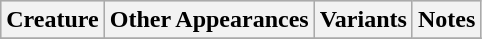<table class="wikitable">
<tr bgcolor="#CCCCCC">
<th>Creature</th>
<th>Other Appearances</th>
<th>Variants</th>
<th>Notes</th>
</tr>
<tr>
</tr>
</table>
